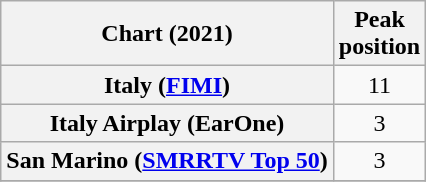<table class="wikitable plainrowheaders sortable" style="text-align:center;">
<tr>
<th>Chart (2021)</th>
<th>Peak<br>position</th>
</tr>
<tr>
<th scope="row">Italy (<a href='#'>FIMI</a>)</th>
<td>11</td>
</tr>
<tr>
<th scope="row">Italy Airplay (EarOne)</th>
<td>3</td>
</tr>
<tr>
<th scope="row">San Marino (<a href='#'>SMRRTV Top 50</a>)</th>
<td>3</td>
</tr>
<tr>
</tr>
</table>
